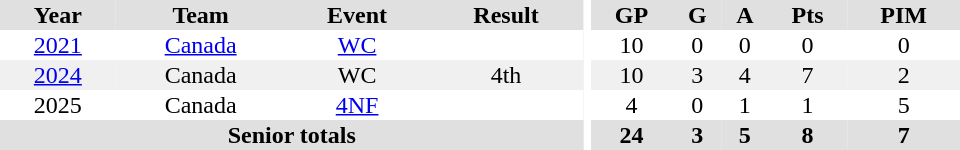<table border="0" cellpadding="1" cellspacing="0" ID="Table3" style="text-align:center; width:40em;">
<tr bgcolor="#e0e0e0">
<th>Year</th>
<th>Team</th>
<th>Event</th>
<th>Result</th>
<th rowspan="99" bgcolor="#ffffff"></th>
<th>GP</th>
<th>G</th>
<th>A</th>
<th>Pts</th>
<th>PIM</th>
</tr>
<tr>
<td><a href='#'>2021</a></td>
<td><a href='#'>Canada</a></td>
<td><a href='#'>WC</a></td>
<td></td>
<td>10</td>
<td>0</td>
<td>0</td>
<td>0</td>
<td>0</td>
</tr>
<tr bgcolor="#f0f0f0">
<td><a href='#'>2024</a></td>
<td>Canada</td>
<td>WC</td>
<td>4th</td>
<td>10</td>
<td>3</td>
<td>4</td>
<td>7</td>
<td>2</td>
</tr>
<tr>
<td>2025</td>
<td>Canada</td>
<td><a href='#'>4NF</a></td>
<td></td>
<td>4</td>
<td>0</td>
<td>1</td>
<td>1</td>
<td>5</td>
</tr>
<tr bgcolor="#e0e0e0">
<th colspan="4">Senior totals</th>
<th>24</th>
<th>3</th>
<th>5</th>
<th>8</th>
<th>7</th>
</tr>
</table>
